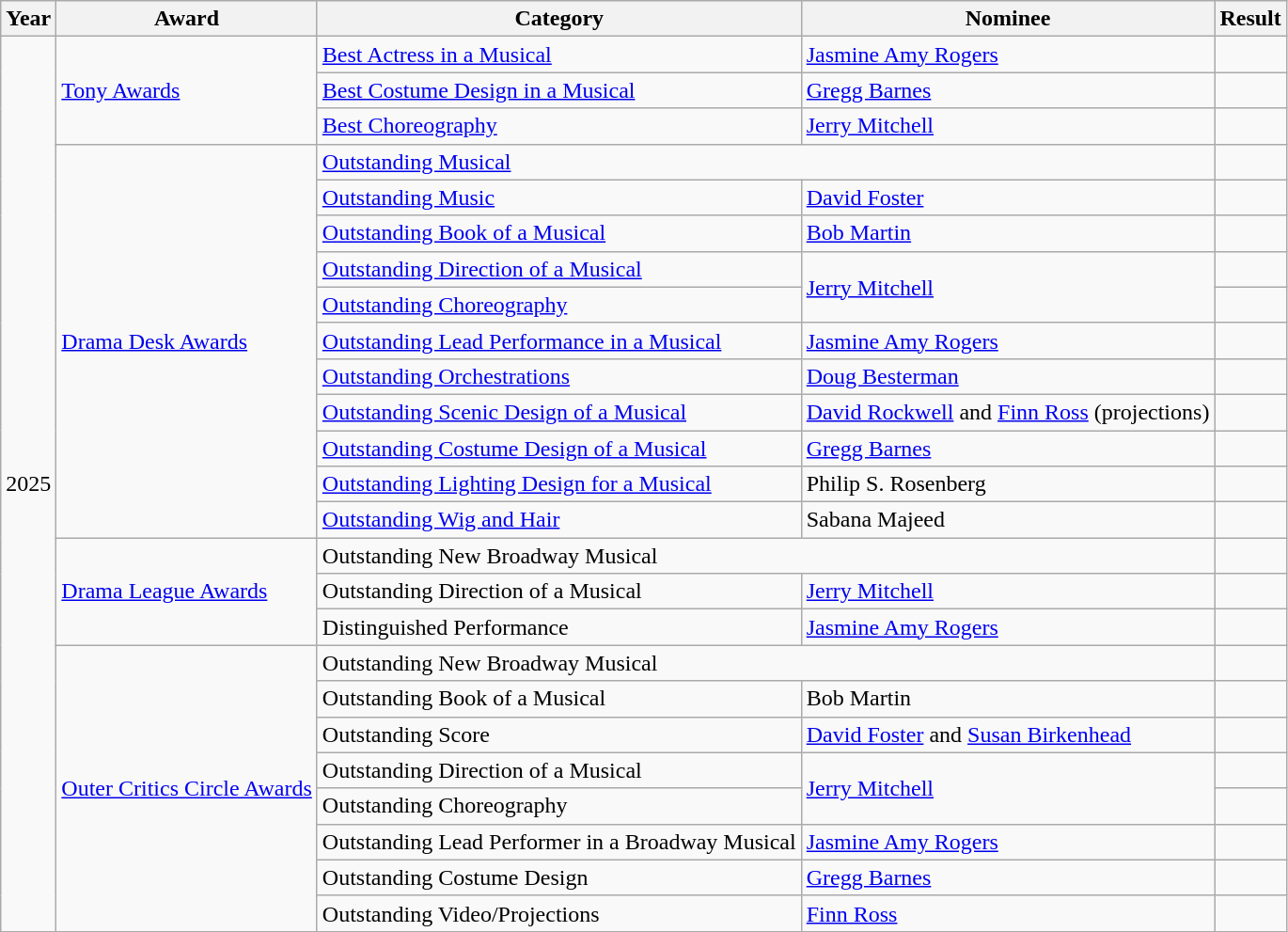<table class="wikitable" style="white-space:nowrap;">
<tr>
<th>Year</th>
<th>Award</th>
<th>Category</th>
<th>Nominee</th>
<th>Result</th>
</tr>
<tr>
<td rowspan="25">2025</td>
<td rowspan="3"><a href='#'>Tony Awards</a></td>
<td><a href='#'>Best Actress in a Musical</a></td>
<td><a href='#'>Jasmine Amy Rogers</a></td>
<td></td>
</tr>
<tr>
<td><a href='#'>Best Costume Design in a Musical</a></td>
<td><a href='#'>Gregg Barnes</a></td>
<td></td>
</tr>
<tr>
<td><a href='#'>Best Choreography</a></td>
<td><a href='#'>Jerry Mitchell</a></td>
<td></td>
</tr>
<tr>
<td rowspan="11"><a href='#'>Drama Desk Awards</a></td>
<td colspan=2><a href='#'>Outstanding Musical</a></td>
<td></td>
</tr>
<tr>
<td><a href='#'>Outstanding Music</a></td>
<td><a href='#'>David Foster</a></td>
<td></td>
</tr>
<tr>
<td><a href='#'>Outstanding Book of a Musical</a></td>
<td><a href='#'>Bob Martin</a></td>
<td></td>
</tr>
<tr>
<td><a href='#'>Outstanding Direction of a Musical</a></td>
<td rowspan=2><a href='#'>Jerry Mitchell</a></td>
<td></td>
</tr>
<tr>
<td><a href='#'>Outstanding Choreography</a></td>
<td></td>
</tr>
<tr>
<td><a href='#'>Outstanding Lead Performance in a Musical</a></td>
<td><a href='#'>Jasmine Amy Rogers</a></td>
<td></td>
</tr>
<tr>
<td><a href='#'>Outstanding Orchestrations</a></td>
<td><a href='#'>Doug Besterman</a></td>
<td></td>
</tr>
<tr>
<td><a href='#'>Outstanding Scenic Design of a Musical</a></td>
<td><a href='#'>David Rockwell</a> and <a href='#'>Finn Ross</a> (projections)</td>
<td></td>
</tr>
<tr>
<td><a href='#'>Outstanding Costume Design of a Musical</a></td>
<td><a href='#'>Gregg Barnes</a></td>
<td></td>
</tr>
<tr>
<td><a href='#'>Outstanding Lighting Design for a Musical</a></td>
<td>Philip S. Rosenberg</td>
<td></td>
</tr>
<tr>
<td><a href='#'>Outstanding Wig and Hair</a></td>
<td>Sabana Majeed</td>
<td></td>
</tr>
<tr>
<td rowspan="3"><a href='#'>Drama League Awards</a></td>
<td colspan=2>Outstanding New Broadway Musical</td>
<td></td>
</tr>
<tr>
<td>Outstanding Direction of a Musical</td>
<td><a href='#'>Jerry Mitchell</a></td>
<td></td>
</tr>
<tr>
<td>Distinguished Performance</td>
<td><a href='#'>Jasmine Amy Rogers</a></td>
<td></td>
</tr>
<tr>
<td rowspan="8"><a href='#'>Outer Critics Circle Awards</a></td>
<td colspan=2>Outstanding New Broadway Musical</td>
<td></td>
</tr>
<tr>
<td>Outstanding Book of a Musical</td>
<td>Bob Martin</td>
<td></td>
</tr>
<tr>
<td>Outstanding Score</td>
<td><a href='#'>David Foster</a> and <a href='#'>Susan Birkenhead</a></td>
<td></td>
</tr>
<tr>
<td>Outstanding Direction of a Musical</td>
<td rowspan=2><a href='#'>Jerry Mitchell</a></td>
<td></td>
</tr>
<tr>
<td>Outstanding Choreography</td>
<td></td>
</tr>
<tr>
<td>Outstanding Lead Performer in a Broadway Musical</td>
<td><a href='#'>Jasmine Amy Rogers</a></td>
<td></td>
</tr>
<tr>
<td>Outstanding Costume Design</td>
<td><a href='#'>Gregg Barnes</a></td>
<td></td>
</tr>
<tr>
<td>Outstanding Video/Projections</td>
<td><a href='#'>Finn Ross</a></td>
<td></td>
</tr>
</table>
